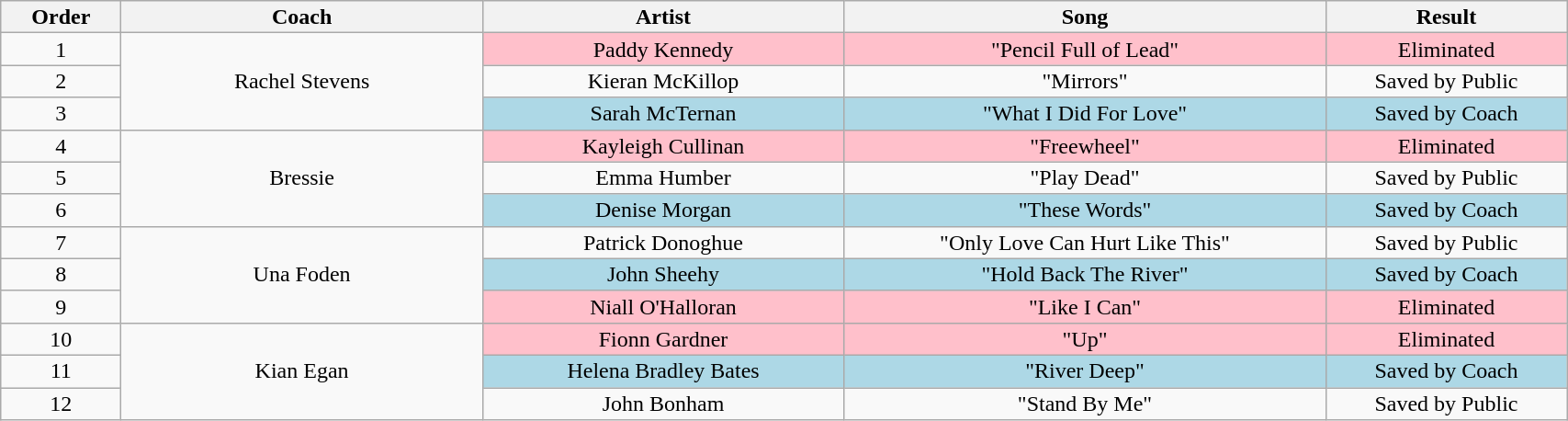<table class="wikitable" style="text-align:center; line-height:16px; width:90%;">
<tr>
<th scope="col" width="05%">Order</th>
<th scope="col" width="15%">Coach</th>
<th scope="col" width="15%">Artist</th>
<th scope="col" width="20%">Song</th>
<th scope="col" width="10%">Result</th>
</tr>
<tr>
<td>1</td>
<td rowspan="3">Rachel Stevens</td>
<td style="background:pink;">Paddy Kennedy</td>
<td style="background:pink;">"Pencil Full of Lead"</td>
<td style="background:pink;">Eliminated</td>
</tr>
<tr>
<td>2</td>
<td>Kieran McKillop</td>
<td>"Mirrors"</td>
<td>Saved by Public</td>
</tr>
<tr>
<td>3</td>
<td style="background:lightblue;">Sarah McTernan</td>
<td style="background:lightblue;">"What I Did For Love"</td>
<td style="background:lightblue;">Saved by Coach</td>
</tr>
<tr>
<td>4</td>
<td rowspan="3">Bressie</td>
<td style="background:pink;">Kayleigh Cullinan</td>
<td style="background:pink;">"Freewheel"</td>
<td style="background:pink;">Eliminated</td>
</tr>
<tr>
<td>5</td>
<td>Emma Humber</td>
<td>"Play Dead"</td>
<td>Saved by Public</td>
</tr>
<tr>
<td>6</td>
<td style="background:lightblue;">Denise Morgan</td>
<td style="background:lightblue;">"These Words"</td>
<td style="background:lightblue;">Saved by Coach</td>
</tr>
<tr>
<td>7</td>
<td rowspan="3">Una Foden</td>
<td>Patrick Donoghue</td>
<td>"Only Love Can Hurt Like This"</td>
<td>Saved by Public</td>
</tr>
<tr>
<td>8</td>
<td style="background:lightblue;">John Sheehy</td>
<td style="background:lightblue;">"Hold Back The River"</td>
<td style="background:lightblue;">Saved by Coach</td>
</tr>
<tr>
<td>9</td>
<td style="background:pink;">Niall O'Halloran</td>
<td style="background:pink;">"Like I Can"</td>
<td style="background:pink;">Eliminated</td>
</tr>
<tr>
<td>10</td>
<td rowspan="3">Kian Egan</td>
<td style="background:pink;">Fionn Gardner</td>
<td style="background:pink;">"Up"</td>
<td style="background:pink;">Eliminated</td>
</tr>
<tr>
<td>11</td>
<td style="background:lightblue;">Helena Bradley Bates</td>
<td style="background:lightblue;">"River Deep"</td>
<td style="background:lightblue;">Saved by Coach</td>
</tr>
<tr>
<td>12</td>
<td>John Bonham</td>
<td>"Stand By Me"</td>
<td>Saved by Public</td>
</tr>
</table>
